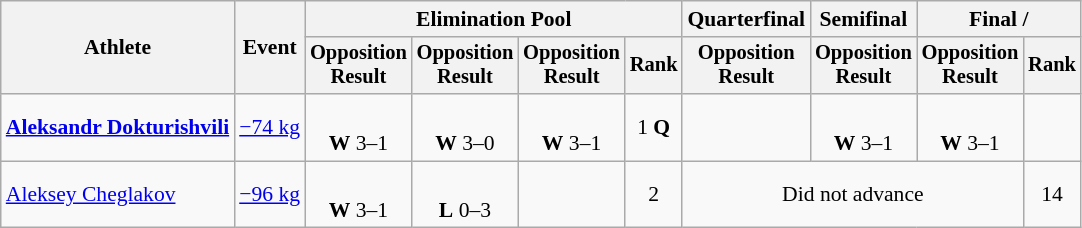<table class="wikitable" style="font-size:90%">
<tr>
<th rowspan="2">Athlete</th>
<th rowspan="2">Event</th>
<th colspan=4>Elimination Pool</th>
<th>Quarterfinal</th>
<th>Semifinal</th>
<th colspan=2>Final / </th>
</tr>
<tr style="font-size: 95%">
<th>Opposition<br>Result</th>
<th>Opposition<br>Result</th>
<th>Opposition<br>Result</th>
<th>Rank</th>
<th>Opposition<br>Result</th>
<th>Opposition<br>Result</th>
<th>Opposition<br>Result</th>
<th>Rank</th>
</tr>
<tr align=center>
<td align=left><strong><a href='#'>Aleksandr Dokturishvili</a></strong></td>
<td align=left><a href='#'>−74 kg</a></td>
<td><br><strong>W</strong> 3–1 <sup></sup></td>
<td><br><strong>W</strong> 3–0 <sup></sup></td>
<td><br><strong>W</strong> 3–1 <sup></sup></td>
<td>1 <strong>Q</strong></td>
<td></td>
<td><br><strong>W</strong> 3–1 <sup></sup></td>
<td><br><strong>W</strong> 3–1 <sup></sup></td>
<td></td>
</tr>
<tr align=center>
<td align=left><a href='#'>Aleksey Cheglakov</a></td>
<td align=left><a href='#'>−96 kg</a></td>
<td><br><strong>W</strong> 3–1 <sup></sup></td>
<td><br><strong>L</strong> 0–3 <sup></sup></td>
<td></td>
<td>2</td>
<td colspan=3>Did not advance</td>
<td>14</td>
</tr>
</table>
